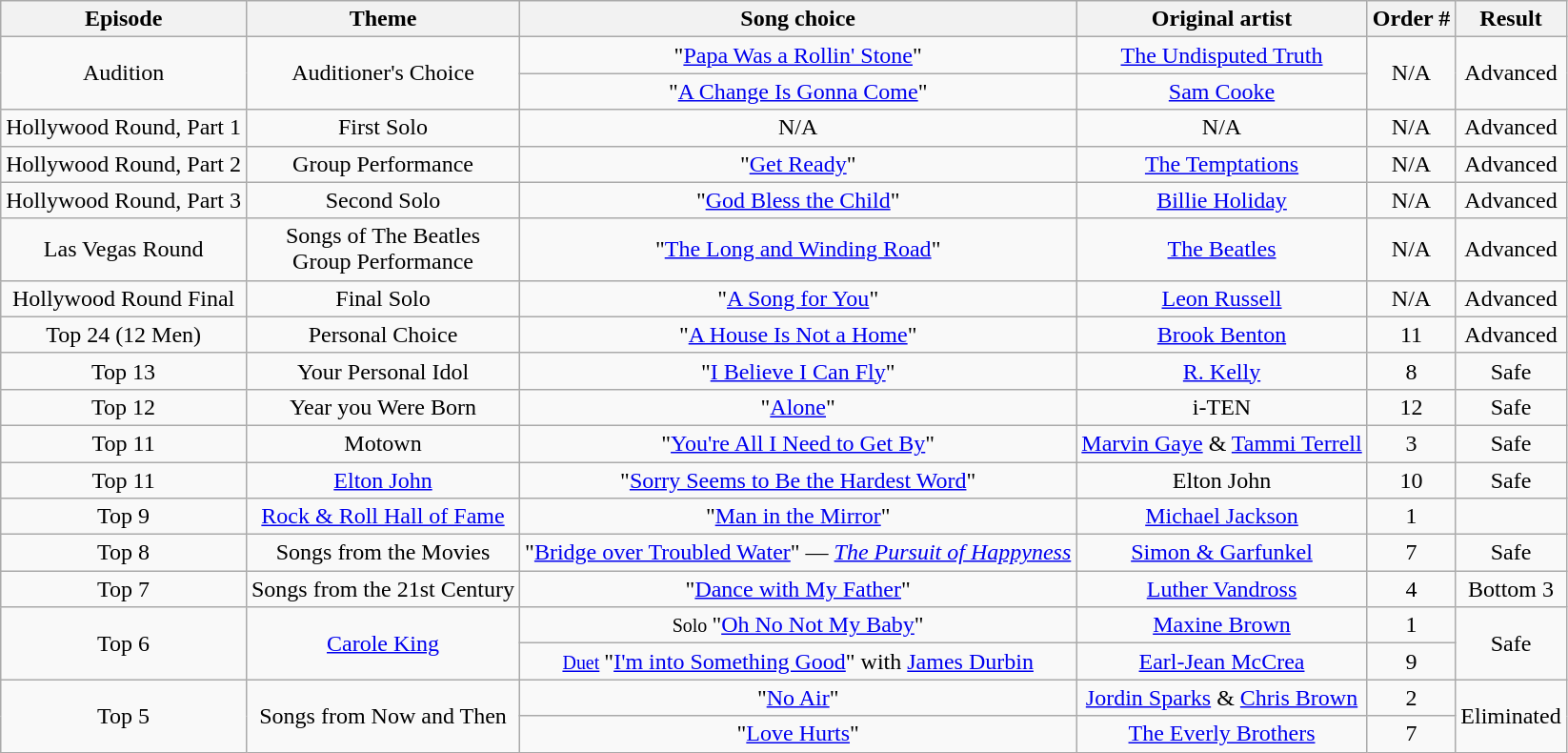<table class="wikitable" style="text-align: center;">
<tr>
<th>Episode</th>
<th>Theme</th>
<th>Song choice</th>
<th>Original artist</th>
<th>Order #</th>
<th>Result</th>
</tr>
<tr>
<td rowspan="2">Audition</td>
<td rowspan="2">Auditioner's Choice</td>
<td>"<a href='#'>Papa Was a Rollin' Stone</a>"</td>
<td><a href='#'>The Undisputed Truth</a></td>
<td rowspan="2">N/A</td>
<td rowspan="2">Advanced</td>
</tr>
<tr>
<td>"<a href='#'>A Change Is Gonna Come</a>"</td>
<td><a href='#'>Sam Cooke</a></td>
</tr>
<tr>
<td>Hollywood Round, Part 1</td>
<td>First Solo</td>
<td>N/A</td>
<td>N/A</td>
<td>N/A</td>
<td>Advanced</td>
</tr>
<tr>
<td>Hollywood Round, Part 2</td>
<td>Group Performance</td>
<td>"<a href='#'>Get Ready</a>"</td>
<td><a href='#'>The Temptations</a></td>
<td>N/A</td>
<td>Advanced</td>
</tr>
<tr>
<td>Hollywood Round, Part 3</td>
<td>Second Solo</td>
<td>"<a href='#'>God Bless the Child</a>"</td>
<td><a href='#'>Billie Holiday</a></td>
<td>N/A</td>
<td>Advanced</td>
</tr>
<tr>
<td>Las Vegas Round</td>
<td>Songs of The Beatles<br> Group Performance</td>
<td>"<a href='#'>The Long and Winding Road</a>"</td>
<td><a href='#'>The Beatles</a></td>
<td>N/A</td>
<td>Advanced</td>
</tr>
<tr>
<td>Hollywood Round Final</td>
<td>Final Solo</td>
<td>"<a href='#'>A Song for You</a>"</td>
<td><a href='#'>Leon Russell</a></td>
<td>N/A</td>
<td>Advanced</td>
</tr>
<tr>
<td>Top 24 (12 Men)</td>
<td>Personal Choice</td>
<td>"<a href='#'>A House Is Not a Home</a>"</td>
<td><a href='#'>Brook Benton</a></td>
<td>11</td>
<td>Advanced</td>
</tr>
<tr>
<td>Top 13</td>
<td>Your Personal Idol</td>
<td>"<a href='#'>I Believe I Can Fly</a>"</td>
<td><a href='#'>R. Kelly</a></td>
<td>8</td>
<td>Safe</td>
</tr>
<tr>
<td>Top 12</td>
<td>Year you Were Born</td>
<td>"<a href='#'>Alone</a>"</td>
<td>i-TEN</td>
<td>12</td>
<td>Safe</td>
</tr>
<tr>
<td>Top 11</td>
<td>Motown</td>
<td>"<a href='#'>You're All I Need to Get By</a>"</td>
<td><a href='#'>Marvin Gaye</a> & <a href='#'>Tammi Terrell</a></td>
<td>3</td>
<td>Safe</td>
</tr>
<tr>
<td>Top 11</td>
<td><a href='#'>Elton John</a></td>
<td>"<a href='#'>Sorry Seems to Be the Hardest Word</a>"</td>
<td>Elton John</td>
<td>10</td>
<td>Safe</td>
</tr>
<tr>
<td>Top 9</td>
<td><a href='#'>Rock & Roll Hall of Fame</a></td>
<td>"<a href='#'>Man in the Mirror</a>"</td>
<td><a href='#'>Michael Jackson</a></td>
<td>1</td>
<td></td>
</tr>
<tr>
<td>Top 8</td>
<td>Songs from the Movies</td>
<td>"<a href='#'>Bridge over Troubled Water</a>" — <em><a href='#'>The Pursuit of Happyness</a></em></td>
<td><a href='#'>Simon & Garfunkel</a></td>
<td>7</td>
<td>Safe</td>
</tr>
<tr>
<td>Top 7</td>
<td>Songs from the 21st Century</td>
<td>"<a href='#'>Dance with My Father</a>"</td>
<td><a href='#'>Luther Vandross</a></td>
<td>4</td>
<td>Bottom 3</td>
</tr>
<tr>
<td rowspan="2">Top 6</td>
<td rowspan="2"><a href='#'>Carole King</a></td>
<td><small>Solo </small>"<a href='#'>Oh No Not My Baby</a>"</td>
<td><a href='#'>Maxine Brown</a></td>
<td>1</td>
<td rowspan="2">Safe</td>
</tr>
<tr>
<td><small><a href='#'>Duet</a> </small> "<a href='#'>I'm into Something Good</a>" with <a href='#'>James Durbin</a></td>
<td><a href='#'>Earl-Jean McCrea</a></td>
<td>9</td>
</tr>
<tr>
<td rowspan="2">Top 5</td>
<td rowspan="2">Songs from Now and Then</td>
<td>"<a href='#'>No Air</a>"</td>
<td><a href='#'>Jordin Sparks</a> & <a href='#'>Chris Brown</a></td>
<td>2</td>
<td rowspan="2">Eliminated</td>
</tr>
<tr>
<td>"<a href='#'>Love Hurts</a>"</td>
<td><a href='#'>The Everly Brothers</a></td>
<td>7</td>
</tr>
</table>
